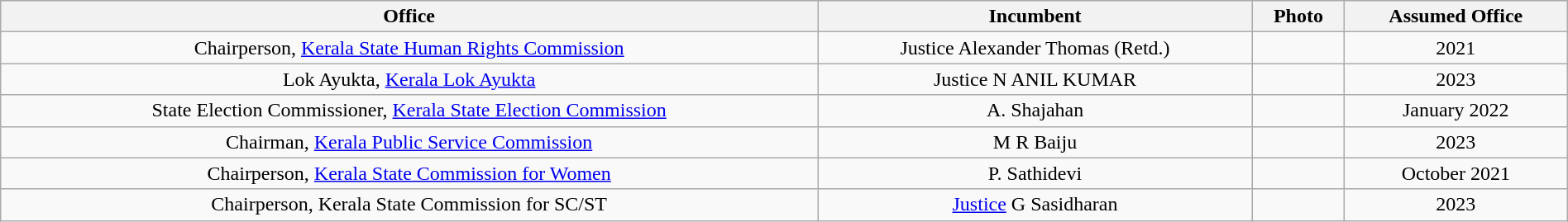<table class="wikitable" style="text-align:center; width:100%">
<tr>
<th>Office</th>
<th>Incumbent</th>
<th>Photo</th>
<th>Assumed Office</th>
</tr>
<tr>
<td>Chairperson, <a href='#'>Kerala State Human Rights Commission</a></td>
<td>Justice Alexander Thomas (Retd.)</td>
<td></td>
<td>2021</td>
</tr>
<tr>
<td>Lok Ayukta, <a href='#'>Kerala Lok Ayukta</a></td>
<td>Justice N ANIL KUMAR</td>
<td></td>
<td>2023</td>
</tr>
<tr>
<td>State Election Commissioner, <a href='#'>Kerala State Election Commission</a></td>
<td>A. Shajahan</td>
<td></td>
<td>January 2022</td>
</tr>
<tr>
<td>Chairman, <a href='#'>Kerala Public Service Commission</a></td>
<td>M R Baiju</td>
<td></td>
<td>2023</td>
</tr>
<tr>
<td>Chairperson, <a href='#'>Kerala State Commission for Women</a></td>
<td>P. Sathidevi</td>
<td></td>
<td>October 2021</td>
</tr>
<tr>
<td>Chairperson, Kerala State Commission for SC/ST</td>
<td><a href='#'>Justice</a> G Sasidharan</td>
<td></td>
<td>2023</td>
</tr>
</table>
